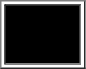<table border=1>
<tr bgcolor="#000000">
<td>  <span><strong>LI 16</strong></span><br>  <span><strong>0116</strong></span>  </td>
</tr>
</table>
